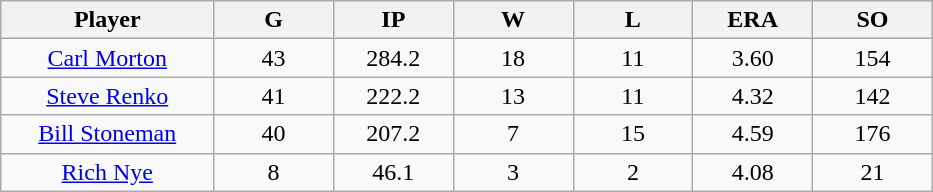<table class="wikitable sortable">
<tr>
<th bgcolor="#DDDDFF" width="16%">Player</th>
<th bgcolor="#DDDDFF" width="9%">G</th>
<th bgcolor="#DDDDFF" width="9%">IP</th>
<th bgcolor="#DDDDFF" width="9%">W</th>
<th bgcolor="#DDDDFF" width="9%">L</th>
<th bgcolor="#DDDDFF" width="9%">ERA</th>
<th bgcolor="#DDDDFF" width="9%">SO</th>
</tr>
<tr align="center">
<td><a href='#'>Carl Morton</a></td>
<td>43</td>
<td>284.2</td>
<td>18</td>
<td>11</td>
<td>3.60</td>
<td>154</td>
</tr>
<tr align=center>
<td><a href='#'>Steve Renko</a></td>
<td>41</td>
<td>222.2</td>
<td>13</td>
<td>11</td>
<td>4.32</td>
<td>142</td>
</tr>
<tr align=center>
<td><a href='#'>Bill Stoneman</a></td>
<td>40</td>
<td>207.2</td>
<td>7</td>
<td>15</td>
<td>4.59</td>
<td>176</td>
</tr>
<tr align=center>
<td><a href='#'>Rich Nye</a></td>
<td>8</td>
<td>46.1</td>
<td>3</td>
<td>2</td>
<td>4.08</td>
<td>21</td>
</tr>
</table>
